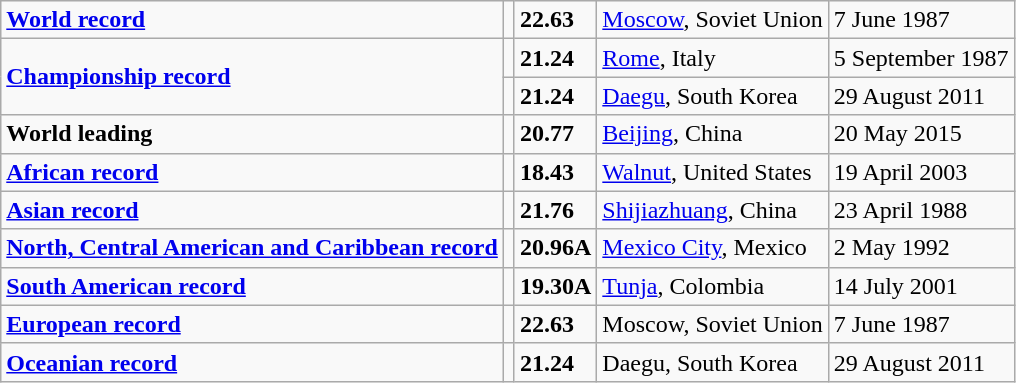<table class="wikitable">
<tr>
<td><strong><a href='#'>World record</a></strong></td>
<td></td>
<td><strong>22.63</strong></td>
<td><a href='#'>Moscow</a>, Soviet Union</td>
<td>7 June 1987</td>
</tr>
<tr>
<td rowspan=2><strong><a href='#'>Championship record</a></strong></td>
<td></td>
<td><strong>21.24</strong></td>
<td><a href='#'>Rome</a>, Italy</td>
<td>5 September 1987</td>
</tr>
<tr>
<td></td>
<td><strong>21.24</strong></td>
<td><a href='#'>Daegu</a>, South Korea</td>
<td>29 August 2011</td>
</tr>
<tr>
<td><strong>World leading</strong></td>
<td></td>
<td><strong>20.77</strong></td>
<td><a href='#'>Beijing</a>, China</td>
<td>20 May 2015</td>
</tr>
<tr>
<td><strong><a href='#'>African record</a></strong></td>
<td></td>
<td><strong>18.43</strong></td>
<td><a href='#'>Walnut</a>, United States</td>
<td>19 April 2003</td>
</tr>
<tr>
<td><strong><a href='#'>Asian record</a></strong></td>
<td></td>
<td><strong>21.76</strong></td>
<td><a href='#'>Shijiazhuang</a>, China</td>
<td>23 April 1988</td>
</tr>
<tr>
<td><strong><a href='#'>North, Central American and Caribbean record</a></strong></td>
<td></td>
<td><strong>20.96A</strong></td>
<td><a href='#'>Mexico City</a>, Mexico</td>
<td>2 May 1992</td>
</tr>
<tr>
<td><strong><a href='#'>South American record</a></strong></td>
<td></td>
<td><strong>19.30A</strong></td>
<td><a href='#'>Tunja</a>, Colombia</td>
<td>14 July 2001</td>
</tr>
<tr>
<td><strong><a href='#'>European record</a></strong></td>
<td></td>
<td><strong>22.63</strong></td>
<td>Moscow, Soviet Union</td>
<td>7 June 1987</td>
</tr>
<tr>
<td><strong><a href='#'>Oceanian record</a></strong></td>
<td></td>
<td><strong>21.24</strong></td>
<td>Daegu, South Korea</td>
<td>29 August 2011</td>
</tr>
</table>
